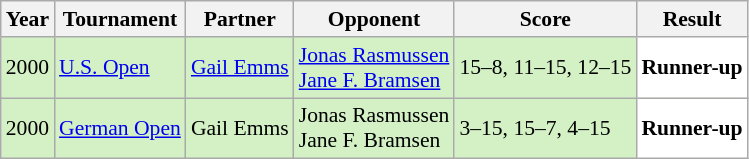<table class="sortable wikitable" style="font-size: 90%;">
<tr>
<th>Year</th>
<th>Tournament</th>
<th>Partner</th>
<th>Opponent</th>
<th>Score</th>
<th>Result</th>
</tr>
<tr style="background:#D4F1C5">
<td align="center">2000</td>
<td align="left"><a href='#'>U.S. Open</a></td>
<td align="left"> <a href='#'>Gail Emms</a></td>
<td align="left"> <a href='#'>Jonas Rasmussen</a> <br>  <a href='#'>Jane F. Bramsen</a></td>
<td align="left">15–8, 11–15, 12–15</td>
<td style="text-align:left; background:white"> <strong>Runner-up</strong></td>
</tr>
<tr style="background:#D4F1C5">
<td align="center">2000</td>
<td align="left"><a href='#'>German Open</a></td>
<td align="left"> Gail Emms</td>
<td align="left"> Jonas Rasmussen <br>  Jane F. Bramsen</td>
<td align="left">3–15, 15–7, 4–15</td>
<td style="text-align:left; background:white"> <strong>Runner-up</strong></td>
</tr>
</table>
